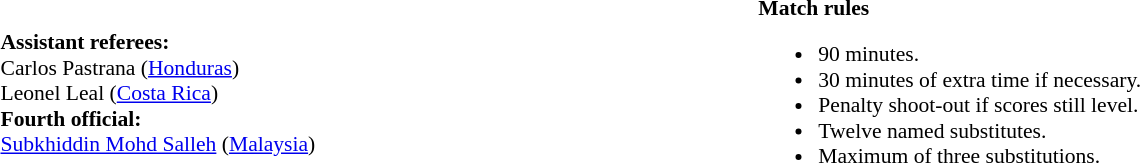<table width=100% style="font-size: 90%">
<tr>
<td><br><strong>Assistant referees:</strong>
<br>Carlos Pastrana (<a href='#'>Honduras</a>)
<br>Leonel Leal (<a href='#'>Costa Rica</a>)
<br><strong>Fourth official:</strong>
<br><a href='#'>Subkhiddin Mohd Salleh</a> (<a href='#'>Malaysia</a>)</td>
<td width=60% valign=top><br><strong>Match rules</strong><ul><li>90 minutes.</li><li>30 minutes of extra time if necessary.</li><li>Penalty shoot-out if scores still level.</li><li>Twelve named substitutes.</li><li>Maximum of three substitutions.</li></ul></td>
</tr>
</table>
